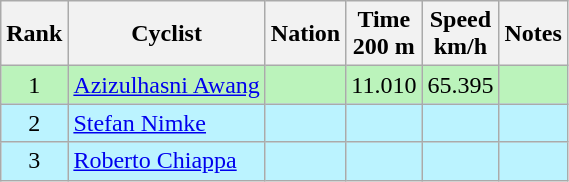<table class="wikitable sortable" style="text-align:center;">
<tr>
<th>Rank</th>
<th>Cyclist</th>
<th>Nation</th>
<th>Time<br>200 m</th>
<th>Speed<br>km/h</th>
<th>Notes</th>
</tr>
<tr bgcolor=bbf3bb>
<td>1</td>
<td align=left><a href='#'>Azizulhasni Awang</a></td>
<td align=left></td>
<td>11.010</td>
<td>65.395</td>
<td></td>
</tr>
<tr bgcolor=bbf3ff>
<td>2</td>
<td align=left><a href='#'>Stefan Nimke</a></td>
<td align=left></td>
<td></td>
<td></td>
<td></td>
</tr>
<tr bgcolor=bbf3ff>
<td>3</td>
<td align=left><a href='#'>Roberto Chiappa</a></td>
<td align=left></td>
<td></td>
<td></td>
<td></td>
</tr>
</table>
